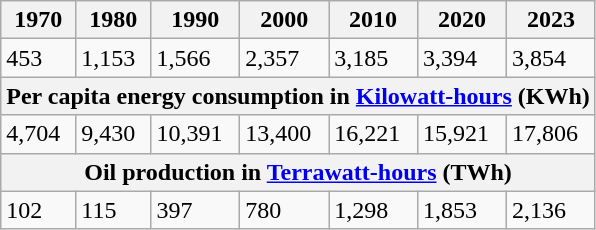<table class="wikitable">
<tr>
<th>1970</th>
<th>1980</th>
<th>1990</th>
<th>2000</th>
<th>2010</th>
<th>2020</th>
<th>2023</th>
</tr>
<tr>
<td>453</td>
<td>1,153</td>
<td>1,566</td>
<td>2,357</td>
<td>3,185</td>
<td>3,394</td>
<td>3,854</td>
</tr>
<tr>
<th colspan="7">Per capita energy consumption in <a href='#'>Kilowatt-hours</a> (KWh)</th>
</tr>
<tr>
<td>4,704</td>
<td>9,430</td>
<td>10,391</td>
<td>13,400</td>
<td>16,221</td>
<td>15,921</td>
<td>17,806</td>
</tr>
<tr>
<th colspan="7">Oil production in <a href='#'>Terrawatt-hours</a> (TWh)</th>
</tr>
<tr>
<td>102</td>
<td>115</td>
<td>397</td>
<td>780</td>
<td>1,298</td>
<td>1,853</td>
<td>2,136</td>
</tr>
</table>
